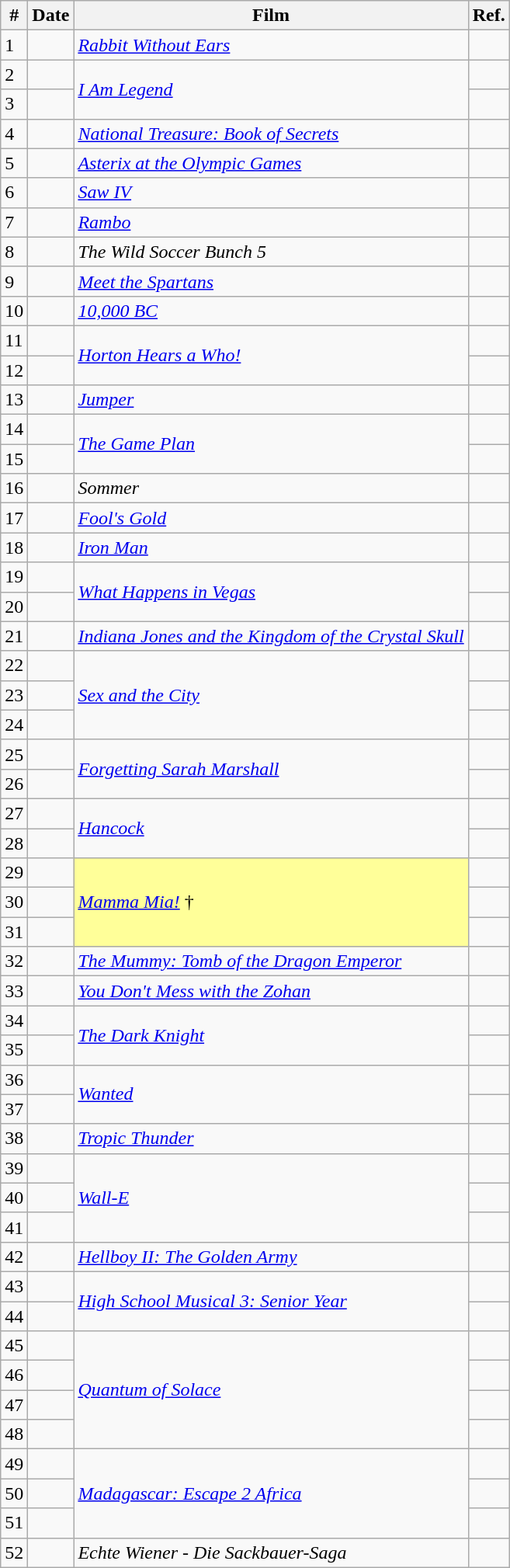<table class="wikitable sortable">
<tr>
<th>#</th>
<th>Date</th>
<th>Film</th>
<th>Ref.</th>
</tr>
<tr>
<td>1</td>
<td></td>
<td rowspan="1"><em><a href='#'>Rabbit Without Ears</a></em></td>
<td></td>
</tr>
<tr>
<td>2</td>
<td></td>
<td rowspan="2"><em><a href='#'>I Am Legend</a></em></td>
<td></td>
</tr>
<tr>
<td>3</td>
<td></td>
<td></td>
</tr>
<tr>
<td>4</td>
<td></td>
<td rowspan="1"><em><a href='#'>National Treasure: Book of Secrets</a></em></td>
<td></td>
</tr>
<tr>
<td>5</td>
<td></td>
<td rowspan="1"><em><a href='#'>Asterix at the Olympic Games</a></em></td>
<td></td>
</tr>
<tr>
<td>6</td>
<td></td>
<td rowspan="1"><em><a href='#'>Saw IV</a></em></td>
<td></td>
</tr>
<tr>
<td>7</td>
<td></td>
<td rowspan="1"><em><a href='#'>Rambo</a></em></td>
<td></td>
</tr>
<tr>
<td>8</td>
<td></td>
<td rowspan="1"><em>The Wild Soccer Bunch 5</em></td>
<td></td>
</tr>
<tr>
<td>9</td>
<td></td>
<td rowspan="1"><em><a href='#'>Meet the Spartans</a></em></td>
<td></td>
</tr>
<tr>
<td>10</td>
<td></td>
<td rowspan="1"><em><a href='#'>10,000 BC</a></em></td>
<td></td>
</tr>
<tr>
<td>11</td>
<td></td>
<td rowspan="2"><em><a href='#'>Horton Hears a Who!</a></em></td>
<td></td>
</tr>
<tr>
<td>12</td>
<td></td>
<td></td>
</tr>
<tr>
<td>13</td>
<td></td>
<td rowspan="1"><em><a href='#'>Jumper</a></em></td>
<td></td>
</tr>
<tr>
<td>14</td>
<td></td>
<td rowspan="2"><em><a href='#'>The Game Plan</a></em></td>
<td></td>
</tr>
<tr>
<td>15</td>
<td></td>
<td></td>
</tr>
<tr>
<td>16</td>
<td></td>
<td rowspan="1"><em>Sommer</em></td>
<td></td>
</tr>
<tr>
<td>17</td>
<td></td>
<td rowspan="1"><em><a href='#'>Fool's Gold</a></em></td>
<td></td>
</tr>
<tr>
<td>18</td>
<td></td>
<td rowspan="1"><em><a href='#'>Iron Man</a></em></td>
<td></td>
</tr>
<tr>
<td>19</td>
<td></td>
<td rowspan="2"><em><a href='#'>What Happens in Vegas</a></em></td>
<td></td>
</tr>
<tr>
<td>20</td>
<td></td>
<td></td>
</tr>
<tr>
<td>21</td>
<td></td>
<td rowspan="1"><em><a href='#'>Indiana Jones and the Kingdom of the Crystal Skull</a></em></td>
<td></td>
</tr>
<tr>
<td>22</td>
<td></td>
<td rowspan="3"><em><a href='#'>Sex and the City</a></em></td>
<td></td>
</tr>
<tr>
<td>23</td>
<td></td>
<td></td>
</tr>
<tr>
<td>24</td>
<td></td>
<td></td>
</tr>
<tr>
<td>25</td>
<td></td>
<td rowspan="2"><em><a href='#'>Forgetting Sarah Marshall</a></em></td>
<td></td>
</tr>
<tr>
<td>26</td>
<td></td>
<td></td>
</tr>
<tr>
<td>27</td>
<td></td>
<td rowspan="2"><em><a href='#'>Hancock</a></em></td>
<td></td>
</tr>
<tr>
<td>28</td>
<td></td>
<td></td>
</tr>
<tr>
<td>29</td>
<td></td>
<td rowspan="3" style="background-color:#FFFF99"><em><a href='#'>Mamma Mia!</a></em> †</td>
<td></td>
</tr>
<tr>
<td>30</td>
<td></td>
<td></td>
</tr>
<tr>
<td>31</td>
<td></td>
<td></td>
</tr>
<tr>
<td>32</td>
<td></td>
<td rowspan="1"><em><a href='#'>The Mummy: Tomb of the Dragon Emperor</a></em></td>
<td></td>
</tr>
<tr>
<td>33</td>
<td></td>
<td rowspan="1"><em><a href='#'>You Don't Mess with the Zohan</a></em></td>
<td></td>
</tr>
<tr>
<td>34</td>
<td></td>
<td rowspan="2"><em><a href='#'>The Dark Knight</a></em></td>
<td></td>
</tr>
<tr>
<td>35</td>
<td></td>
<td></td>
</tr>
<tr>
<td>36</td>
<td></td>
<td rowspan="2"><em><a href='#'>Wanted</a></em></td>
<td></td>
</tr>
<tr>
<td>37</td>
<td></td>
<td></td>
</tr>
<tr>
<td>38</td>
<td></td>
<td rowspan="1"><em><a href='#'>Tropic Thunder</a></em></td>
<td></td>
</tr>
<tr>
<td>39</td>
<td></td>
<td rowspan="3"><em><a href='#'>Wall-E</a></em></td>
<td></td>
</tr>
<tr>
<td>40</td>
<td></td>
<td></td>
</tr>
<tr>
<td>41</td>
<td></td>
<td></td>
</tr>
<tr>
<td>42</td>
<td></td>
<td rowspan="1"><em><a href='#'>Hellboy II: The Golden Army</a></em></td>
<td></td>
</tr>
<tr>
<td>43</td>
<td></td>
<td rowspan="2"><em><a href='#'>High School Musical 3: Senior Year</a></em></td>
<td></td>
</tr>
<tr>
<td>44</td>
<td></td>
<td></td>
</tr>
<tr>
<td>45</td>
<td></td>
<td rowspan="4"><em><a href='#'>Quantum of Solace</a></em></td>
<td></td>
</tr>
<tr>
<td>46</td>
<td></td>
<td></td>
</tr>
<tr>
<td>47</td>
<td></td>
<td></td>
</tr>
<tr>
<td>48</td>
<td></td>
<td></td>
</tr>
<tr>
<td>49</td>
<td></td>
<td rowspan="3"><em><a href='#'>Madagascar: Escape 2 Africa</a></em></td>
<td></td>
</tr>
<tr>
<td>50</td>
<td></td>
<td></td>
</tr>
<tr>
<td>51</td>
<td></td>
<td></td>
</tr>
<tr>
<td>52</td>
<td></td>
<td rowspan="1"><em>Echte Wiener - Die Sackbauer-Saga</em></td>
<td></td>
</tr>
</table>
